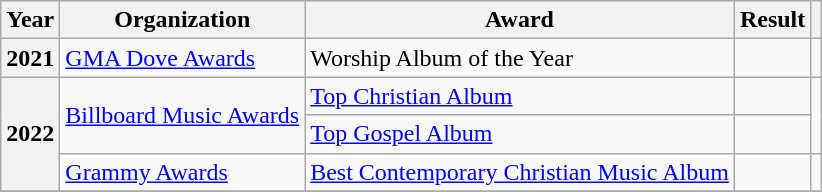<table class="wikitable plainrowheaders">
<tr>
<th>Year</th>
<th>Organization</th>
<th>Award</th>
<th>Result</th>
<th></th>
</tr>
<tr>
<th scope="row">2021</th>
<td><a href='#'>GMA Dove Awards</a></td>
<td>Worship Album of the Year</td>
<td></td>
<td></td>
</tr>
<tr>
<th scope="row" rowspan="3">2022</th>
<td rowspan="2"><a href='#'>Billboard Music Awards</a></td>
<td><a href='#'>Top Christian Album</a></td>
<td></td>
<td rowspan="2"></td>
</tr>
<tr>
<td><a href='#'>Top Gospel Album</a></td>
<td></td>
</tr>
<tr>
<td><a href='#'>Grammy Awards</a></td>
<td><a href='#'>Best Contemporary Christian Music Album</a></td>
<td></td>
<td></td>
</tr>
<tr>
</tr>
</table>
